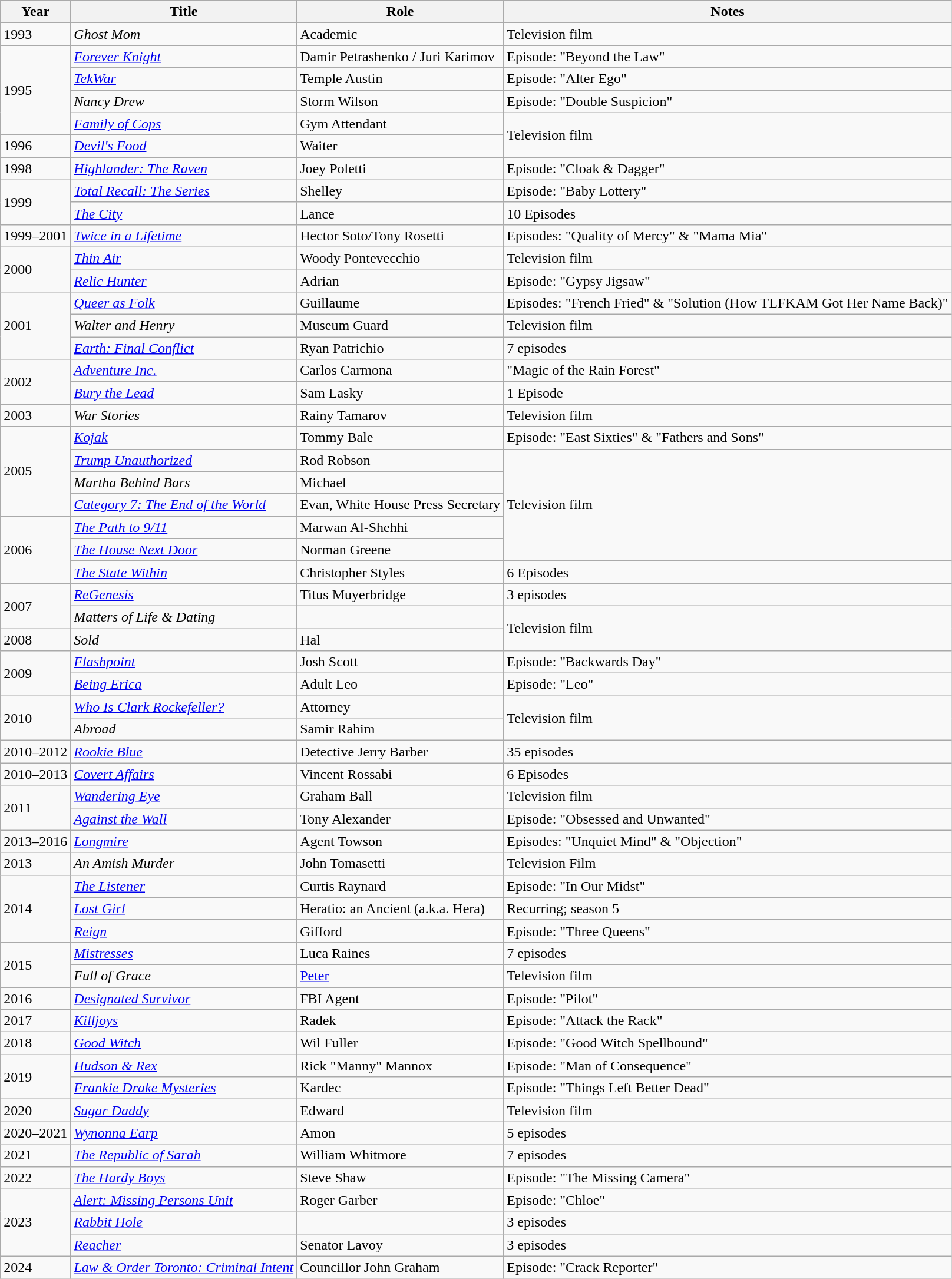<table class="wikitable sortable">
<tr>
<th>Year</th>
<th>Title</th>
<th>Role</th>
<th class="unsortable">Notes</th>
</tr>
<tr>
<td>1993</td>
<td><em>Ghost Mom</em></td>
<td>Academic</td>
<td>Television film</td>
</tr>
<tr>
<td rowspan=4>1995</td>
<td><em><a href='#'>Forever Knight</a></em></td>
<td>Damir Petrashenko / Juri Karimov</td>
<td>Episode: "Beyond the Law"</td>
</tr>
<tr>
<td><em><a href='#'>TekWar</a></em></td>
<td>Temple Austin</td>
<td>Episode: "Alter Ego"</td>
</tr>
<tr>
<td><em>Nancy Drew</em></td>
<td>Storm Wilson</td>
<td>Episode: "Double Suspicion"</td>
</tr>
<tr>
<td><em><a href='#'>Family of Cops</a></em></td>
<td>Gym Attendant</td>
<td rowspan=2>Television film</td>
</tr>
<tr>
<td>1996</td>
<td><em><a href='#'>Devil's Food</a></em></td>
<td>Waiter</td>
</tr>
<tr>
<td>1998</td>
<td><em><a href='#'>Highlander: The Raven</a></em></td>
<td>Joey Poletti</td>
<td>Episode: "Cloak & Dagger"</td>
</tr>
<tr>
<td rowspan=2>1999</td>
<td><em><a href='#'>Total Recall: The Series</a></em></td>
<td>Shelley</td>
<td>Episode: "Baby Lottery"</td>
</tr>
<tr>
<td data-sort-value="City, The"><em><a href='#'>The City</a></em></td>
<td>Lance</td>
<td>10 Episodes</td>
</tr>
<tr>
<td>1999–2001</td>
<td><em><a href='#'>Twice in a Lifetime</a></em></td>
<td>Hector Soto/Tony Rosetti</td>
<td>Episodes: "Quality of Mercy" & "Mama Mia"</td>
</tr>
<tr>
<td rowspan="2">2000</td>
<td><em><a href='#'>Thin Air</a></em></td>
<td>Woody Pontevecchio</td>
<td>Television film</td>
</tr>
<tr>
<td><em><a href='#'>Relic Hunter</a></em></td>
<td>Adrian</td>
<td>Episode: "Gypsy Jigsaw"</td>
</tr>
<tr>
<td rowspan=3>2001</td>
<td><em><a href='#'>Queer as Folk</a></em></td>
<td>Guillaume</td>
<td>Episodes: "French Fried" & "Solution (How TLFKAM Got Her Name Back)"</td>
</tr>
<tr>
<td><em>Walter and Henry</em></td>
<td>Museum Guard</td>
<td>Television film</td>
</tr>
<tr>
<td><em><a href='#'>Earth: Final Conflict</a></em></td>
<td>Ryan Patrichio</td>
<td>7 episodes</td>
</tr>
<tr>
<td rowspan=2>2002</td>
<td><em><a href='#'>Adventure Inc.</a></em></td>
<td>Carlos Carmona</td>
<td>"Magic of the Rain Forest"</td>
</tr>
<tr>
<td><em><a href='#'>Bury the Lead</a></em></td>
<td>Sam Lasky</td>
<td>1 Episode</td>
</tr>
<tr>
<td>2003</td>
<td><em>War Stories</em></td>
<td>Rainy Tamarov</td>
<td>Television film</td>
</tr>
<tr>
<td rowspan=4>2005</td>
<td><em><a href='#'>Kojak</a></em></td>
<td>Tommy Bale</td>
<td>Episode: "East Sixties" & "Fathers and Sons"</td>
</tr>
<tr>
<td><em><a href='#'>Trump Unauthorized</a></em></td>
<td>Rod Robson</td>
<td rowspan=5>Television film</td>
</tr>
<tr>
<td><em>Martha Behind Bars</em></td>
<td>Michael</td>
</tr>
<tr>
<td><em><a href='#'>Category 7: The End of the World</a></em></td>
<td>Evan, White House Press Secretary</td>
</tr>
<tr>
<td rowspan=3>2006</td>
<td><em><a href='#'>The Path to 9/11</a></em></td>
<td>Marwan Al-Shehhi</td>
</tr>
<tr>
<td data-sort-value="House Next Door, The"><em><a href='#'>The House Next Door</a></em></td>
<td>Norman Greene</td>
</tr>
<tr>
<td data-sort-value="State Within, The"><em><a href='#'>The State Within</a></em></td>
<td>Christopher Styles</td>
<td>6 Episodes</td>
</tr>
<tr>
<td rowspan=2>2007</td>
<td><em><a href='#'>ReGenesis</a></em></td>
<td>Titus Muyerbridge</td>
<td>3 episodes</td>
</tr>
<tr>
<td><em>Matters of Life & Dating</em></td>
<td></td>
<td rowspan=2>Television film</td>
</tr>
<tr>
<td>2008</td>
<td><em>Sold</em></td>
<td>Hal</td>
</tr>
<tr>
<td rowspan="2">2009</td>
<td><em><a href='#'>Flashpoint</a></em></td>
<td>Josh Scott</td>
<td>Episode: "Backwards Day"</td>
</tr>
<tr>
<td><em><a href='#'>Being Erica</a></em></td>
<td>Adult Leo</td>
<td>Episode: "Leo"</td>
</tr>
<tr>
<td rowspan=2>2010</td>
<td><em><a href='#'>Who Is Clark Rockefeller?</a></em></td>
<td>Attorney</td>
<td rowspan=2>Television film</td>
</tr>
<tr>
<td><em>Abroad</em></td>
<td>Samir Rahim</td>
</tr>
<tr>
<td>2010–2012</td>
<td><em><a href='#'>Rookie Blue</a></em></td>
<td>Detective Jerry Barber</td>
<td>35 episodes</td>
</tr>
<tr>
<td>2010–2013</td>
<td><em><a href='#'>Covert Affairs</a></em></td>
<td>Vincent Rossabi</td>
<td>6 Episodes</td>
</tr>
<tr>
<td rowspan=2>2011</td>
<td><em><a href='#'>Wandering Eye</a></em></td>
<td>Graham Ball</td>
<td>Television film</td>
</tr>
<tr>
<td><em><a href='#'>Against the Wall</a></em></td>
<td>Tony Alexander</td>
<td>Episode: "Obsessed and Unwanted"</td>
</tr>
<tr>
<td>2013–2016</td>
<td><em><a href='#'>Longmire</a></em></td>
<td>Agent Towson</td>
<td>Episodes: "Unquiet Mind" & "Objection"</td>
</tr>
<tr>
<td>2013</td>
<td><em>An Amish Murder </em></td>
<td>John Tomasetti</td>
<td>Television Film</td>
</tr>
<tr>
<td rowspan=3>2014</td>
<td data-sort-value="Listener, The"><em><a href='#'>The Listener</a></em></td>
<td>Curtis Raynard</td>
<td>Episode: "In Our Midst"</td>
</tr>
<tr>
<td><em><a href='#'>Lost Girl</a></em></td>
<td>Heratio: an Ancient (a.k.a. Hera)</td>
<td>Recurring; season 5</td>
</tr>
<tr>
<td><em><a href='#'>Reign</a></em></td>
<td>Gifford</td>
<td>Episode: "Three Queens"</td>
</tr>
<tr>
<td rowspan=2>2015</td>
<td><em><a href='#'>Mistresses</a></em></td>
<td>Luca Raines</td>
<td>7 episodes</td>
</tr>
<tr>
<td><em>Full of Grace</em></td>
<td><a href='#'>Peter</a></td>
<td>Television film</td>
</tr>
<tr>
<td>2016</td>
<td><em><a href='#'>Designated Survivor</a></em></td>
<td>FBI Agent</td>
<td>Episode: "Pilot"</td>
</tr>
<tr>
<td>2017</td>
<td><em><a href='#'>Killjoys</a></em></td>
<td>Radek</td>
<td>Episode: "Attack the Rack"</td>
</tr>
<tr>
<td>2018</td>
<td><em><a href='#'>Good Witch</a></em></td>
<td>Wil Fuller</td>
<td>Episode: "Good Witch Spellbound"</td>
</tr>
<tr>
<td rowspan="2">2019</td>
<td><em><a href='#'>Hudson & Rex</a></em></td>
<td>Rick "Manny" Mannox</td>
<td>Episode: "Man of Consequence"</td>
</tr>
<tr>
<td><em><a href='#'>Frankie Drake Mysteries</a></em></td>
<td>Kardec</td>
<td>Episode: "Things Left Better Dead"</td>
</tr>
<tr>
<td>2020</td>
<td><a href='#'><em>Sugar Daddy</em></a></td>
<td>Edward</td>
<td>Television film</td>
</tr>
<tr>
<td>2020–2021</td>
<td><em><a href='#'>Wynonna Earp</a></em></td>
<td>Amon</td>
<td>5 episodes</td>
</tr>
<tr>
<td>2021</td>
<td data-sort-value="Republic of Sarah, The"><em><a href='#'>The Republic of Sarah</a></em></td>
<td>William Whitmore</td>
<td>7 episodes</td>
</tr>
<tr>
<td>2022</td>
<td data-sort-value="Hardy Boys, The"><em><a href='#'>The Hardy Boys</a></em></td>
<td>Steve Shaw</td>
<td>Episode: "The Missing Camera"</td>
</tr>
<tr>
<td rowspan=3>2023</td>
<td><em><a href='#'>Alert: Missing Persons Unit</a></em></td>
<td>Roger Garber</td>
<td>Episode: "Chloe"</td>
</tr>
<tr>
<td><em><a href='#'>Rabbit Hole</a></em></td>
<td></td>
<td>3 episodes</td>
</tr>
<tr>
<td><em><a href='#'>Reacher</a></em></td>
<td>Senator Lavoy</td>
<td>3 episodes</td>
</tr>
<tr>
<td>2024</td>
<td><em><a href='#'>Law & Order Toronto: Criminal Intent</a></em></td>
<td>Councillor John Graham</td>
<td>Episode: "Crack Reporter"</td>
</tr>
</table>
